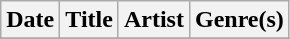<table class="wikitable" style="text-align: left;">
<tr>
<th>Date</th>
<th>Title</th>
<th>Artist</th>
<th>Genre(s)</th>
</tr>
<tr>
</tr>
</table>
